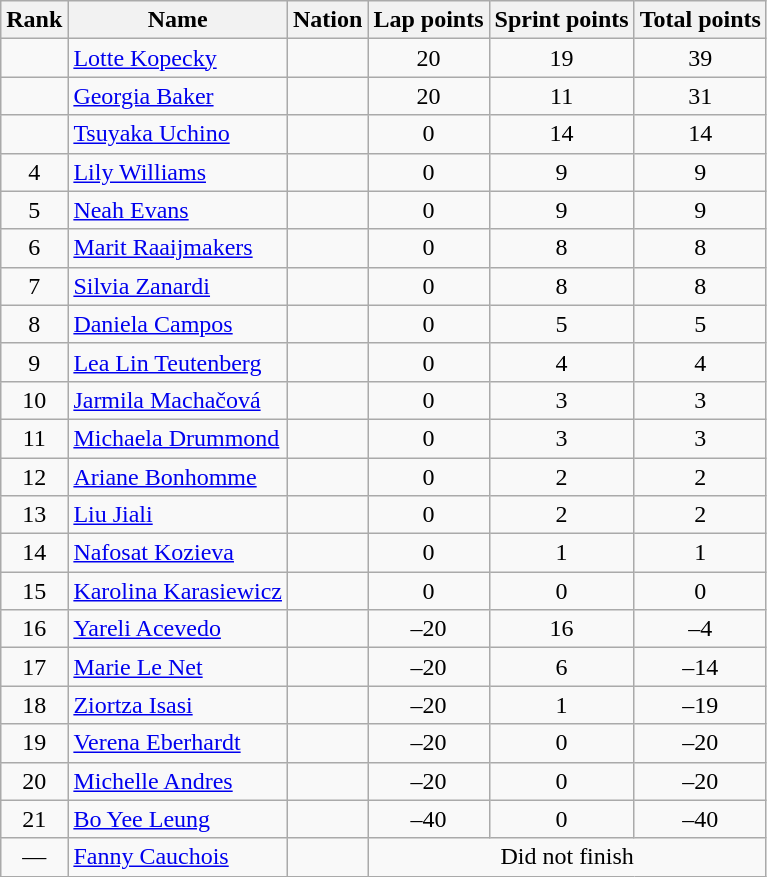<table class="wikitable sortable" style="text-align:center">
<tr>
<th>Rank</th>
<th>Name</th>
<th>Nation</th>
<th>Lap points</th>
<th>Sprint points</th>
<th>Total points</th>
</tr>
<tr>
<td></td>
<td align=left><a href='#'>Lotte Kopecky</a></td>
<td align=left></td>
<td>20</td>
<td>19</td>
<td>39</td>
</tr>
<tr>
<td></td>
<td align=left><a href='#'>Georgia Baker</a></td>
<td align=left></td>
<td>20</td>
<td>11</td>
<td>31</td>
</tr>
<tr>
<td></td>
<td align=left><a href='#'>Tsuyaka Uchino</a></td>
<td align=left></td>
<td>0</td>
<td>14</td>
<td>14</td>
</tr>
<tr>
<td>4</td>
<td align=left><a href='#'>Lily Williams</a></td>
<td align=left></td>
<td>0</td>
<td>9</td>
<td>9</td>
</tr>
<tr>
<td>5</td>
<td align=left><a href='#'>Neah Evans</a></td>
<td align=left></td>
<td>0</td>
<td>9</td>
<td>9</td>
</tr>
<tr>
<td>6</td>
<td align=left><a href='#'>Marit Raaijmakers</a></td>
<td align=left></td>
<td>0</td>
<td>8</td>
<td>8</td>
</tr>
<tr>
<td>7</td>
<td align=left><a href='#'>Silvia Zanardi</a></td>
<td align=left></td>
<td>0</td>
<td>8</td>
<td>8</td>
</tr>
<tr>
<td>8</td>
<td align=left><a href='#'>Daniela Campos</a></td>
<td align=left></td>
<td>0</td>
<td>5</td>
<td>5</td>
</tr>
<tr>
<td>9</td>
<td align=left><a href='#'>Lea Lin Teutenberg</a></td>
<td align=left></td>
<td>0</td>
<td>4</td>
<td>4</td>
</tr>
<tr>
<td>10</td>
<td align=left><a href='#'>Jarmila Machačová</a></td>
<td align=left></td>
<td>0</td>
<td>3</td>
<td>3</td>
</tr>
<tr>
<td>11</td>
<td align=left><a href='#'>Michaela Drummond</a></td>
<td align=left></td>
<td>0</td>
<td>3</td>
<td>3</td>
</tr>
<tr>
<td>12</td>
<td align=left><a href='#'>Ariane Bonhomme</a></td>
<td align=left></td>
<td>0</td>
<td>2</td>
<td>2</td>
</tr>
<tr>
<td>13</td>
<td align=left><a href='#'>Liu Jiali</a></td>
<td align=left></td>
<td>0</td>
<td>2</td>
<td>2</td>
</tr>
<tr>
<td>14</td>
<td align=left><a href='#'>Nafosat Kozieva</a></td>
<td align=left></td>
<td>0</td>
<td>1</td>
<td>1</td>
</tr>
<tr>
<td>15</td>
<td align=left><a href='#'>Karolina Karasiewicz</a></td>
<td align=left></td>
<td>0</td>
<td>0</td>
<td>0</td>
</tr>
<tr>
<td>16</td>
<td align=left><a href='#'>Yareli Acevedo</a></td>
<td align=left></td>
<td>–20</td>
<td>16</td>
<td>–4</td>
</tr>
<tr>
<td>17</td>
<td align=left><a href='#'>Marie Le Net</a></td>
<td align=left></td>
<td>–20</td>
<td>6</td>
<td>–14</td>
</tr>
<tr>
<td>18</td>
<td align=left><a href='#'>Ziortza Isasi</a></td>
<td align=left></td>
<td>–20</td>
<td>1</td>
<td>–19</td>
</tr>
<tr>
<td>19</td>
<td align=left><a href='#'>Verena Eberhardt</a></td>
<td align=left></td>
<td>–20</td>
<td>0</td>
<td>–20</td>
</tr>
<tr>
<td>20</td>
<td align=left><a href='#'>Michelle Andres</a></td>
<td align=left></td>
<td>–20</td>
<td>0</td>
<td>–20</td>
</tr>
<tr>
<td>21</td>
<td align=left><a href='#'>Bo Yee Leung</a></td>
<td align=left></td>
<td>–40</td>
<td>0</td>
<td>–40</td>
</tr>
<tr>
<td>—</td>
<td align=left><a href='#'>Fanny Cauchois</a></td>
<td align=left></td>
<td colspan=3>Did not finish</td>
</tr>
</table>
